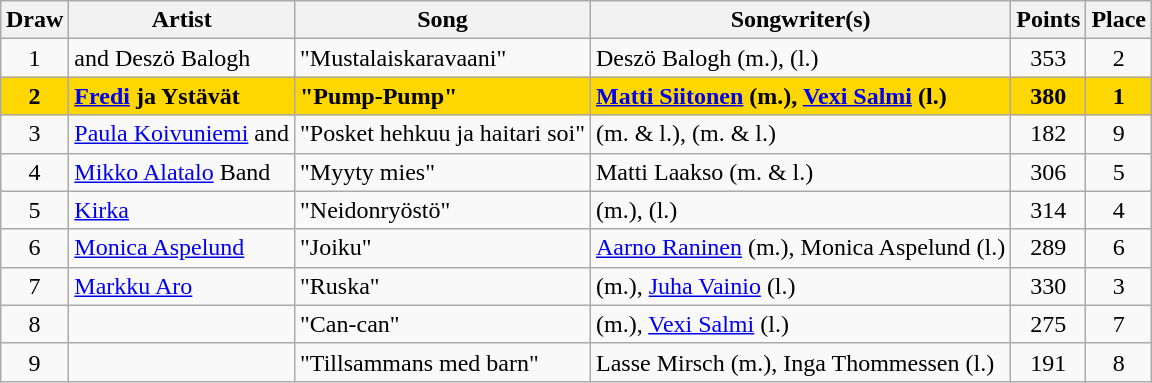<table class="sortable wikitable" style="margin: 1em auto 1em auto; text-align:center">
<tr>
<th>Draw</th>
<th>Artist</th>
<th>Song</th>
<th>Songwriter(s)</th>
<th>Points</th>
<th>Place</th>
</tr>
<tr>
<td>1</td>
<td align="left"> and Deszö Balogh</td>
<td align="left">"Mustalaiskaravaani"</td>
<td align="left">Deszö Balogh (m.),  (l.)</td>
<td>353</td>
<td>2</td>
</tr>
<tr style="background:gold; font-weight:bold;">
<td>2</td>
<td align="left"><a href='#'>Fredi</a> ja Ystävät</td>
<td align="left">"Pump-Pump"</td>
<td align="left"><a href='#'>Matti Siitonen</a> (m.), <a href='#'>Vexi Salmi</a> (l.)</td>
<td>380</td>
<td>1</td>
</tr>
<tr>
<td>3</td>
<td align="left"><a href='#'>Paula Koivuniemi</a> and </td>
<td align="left">"Posket hehkuu ja haitari soi"</td>
<td align="left"> (m. & l.),  (m. & l.)</td>
<td>182</td>
<td>9</td>
</tr>
<tr>
<td>4</td>
<td align="left"><a href='#'>Mikko Alatalo</a> Band</td>
<td align="left">"Myyty mies"</td>
<td align="left">Matti Laakso (m. & l.)</td>
<td>306</td>
<td>5</td>
</tr>
<tr>
<td>5</td>
<td align="left"><a href='#'>Kirka</a></td>
<td align="left">"Neidonryöstö"</td>
<td align="left"> (m.),  (l.)</td>
<td>314</td>
<td>4</td>
</tr>
<tr>
<td>6</td>
<td align="left"><a href='#'>Monica Aspelund</a></td>
<td align="left">"Joiku"</td>
<td align="left"><a href='#'>Aarno Raninen</a> (m.), Monica Aspelund (l.)</td>
<td>289</td>
<td>6</td>
</tr>
<tr>
<td>7</td>
<td align="left"><a href='#'>Markku Aro</a></td>
<td align="left">"Ruska"</td>
<td align="left"> (m.), <a href='#'>Juha Vainio</a> (l.)</td>
<td>330</td>
<td>3</td>
</tr>
<tr>
<td>8</td>
<td align="left"></td>
<td align="left">"Can-can"</td>
<td align="left"> (m.), <a href='#'>Vexi Salmi</a> (l.)</td>
<td>275</td>
<td>7</td>
</tr>
<tr>
<td>9</td>
<td align="left"></td>
<td align="left">"Tillsammans med barn"</td>
<td align="left">Lasse Mirsch (m.), Inga Thommessen (l.)</td>
<td>191</td>
<td>8</td>
</tr>
</table>
